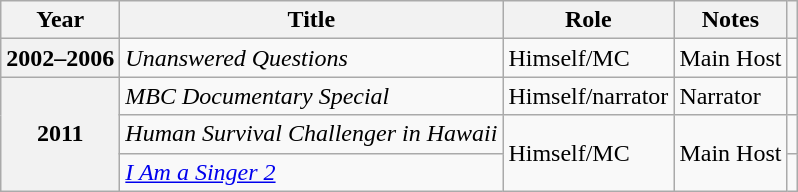<table class="wikitable plainrowheaders sortable">
<tr>
<th scope="col">Year</th>
<th scope="col">Title</th>
<th scope="col">Role</th>
<th scope="col">Notes</th>
<th scope="col" class="unsortable"></th>
</tr>
<tr>
<th scope="row">2002–2006</th>
<td><em>Unanswered Questions</em></td>
<td>Himself/MC</td>
<td>Main Host</td>
<td style="text-align:center"></td>
</tr>
<tr>
<th scope="row" rowspan="3">2011</th>
<td><em>MBC Documentary Special</em></td>
<td>Himself/narrator</td>
<td>Narrator</td>
<td style="text-align:center"></td>
</tr>
<tr>
<td><em>Human Survival Challenger in Hawaii</em></td>
<td rowspan="2">Himself/MC</td>
<td rowspan="2">Main Host</td>
<td style="text-align:center"></td>
</tr>
<tr>
<td><em><a href='#'>I Am a Singer 2</a></em></td>
<td style="text-align:center"></td>
</tr>
</table>
